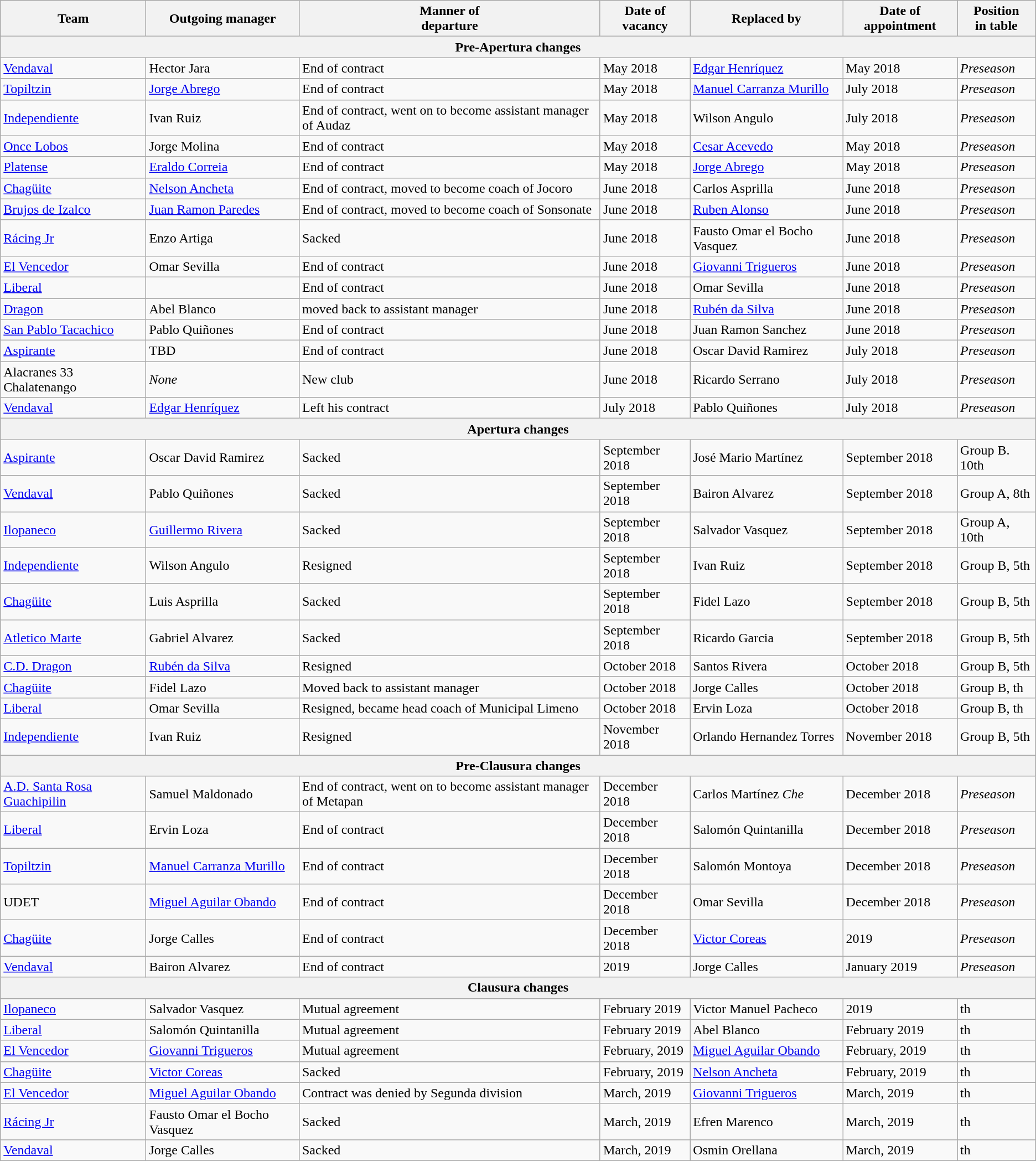<table class="wikitable sortable">
<tr>
<th>Team</th>
<th>Outgoing manager</th>
<th>Manner of <br> departure</th>
<th>Date of vacancy</th>
<th>Replaced by</th>
<th>Date of appointment</th>
<th>Position <br> in table</th>
</tr>
<tr>
<th colspan=7>Pre-Apertura changes</th>
</tr>
<tr>
<td><a href='#'>Vendaval</a></td>
<td> Hector Jara</td>
<td>End of contract</td>
<td>May 2018</td>
<td> <a href='#'>Edgar Henríquez</a></td>
<td>May 2018</td>
<td><em>Preseason</em></td>
</tr>
<tr>
<td><a href='#'>Topiltzin</a></td>
<td> <a href='#'>Jorge Abrego</a></td>
<td>End of contract</td>
<td>May 2018</td>
<td> <a href='#'>Manuel Carranza Murillo</a></td>
<td>July 2018</td>
<td><em>Preseason</em></td>
</tr>
<tr>
<td><a href='#'>Independiente</a></td>
<td> Ivan Ruiz</td>
<td>End of contract, went on to become assistant manager of Audaz</td>
<td>May 2018</td>
<td> Wilson Angulo</td>
<td>July 2018</td>
<td><em>Preseason</em></td>
</tr>
<tr>
<td><a href='#'>Once Lobos</a></td>
<td> Jorge Molina</td>
<td>End of contract</td>
<td>May 2018</td>
<td> <a href='#'>Cesar Acevedo</a></td>
<td>May 2018</td>
<td><em>Preseason</em></td>
</tr>
<tr>
<td><a href='#'>Platense</a></td>
<td> <a href='#'>Eraldo Correia</a></td>
<td>End of contract</td>
<td>May 2018</td>
<td> <a href='#'>Jorge Abrego</a></td>
<td>May 2018</td>
<td><em>Preseason</em></td>
</tr>
<tr>
<td><a href='#'>Chagüite</a></td>
<td> <a href='#'>Nelson Ancheta</a></td>
<td>End of contract, moved to become coach of Jocoro</td>
<td>June 2018</td>
<td> Carlos Asprilla</td>
<td>June 2018</td>
<td><em>Preseason</em></td>
</tr>
<tr>
<td><a href='#'>Brujos de Izalco</a></td>
<td> <a href='#'>Juan Ramon Paredes</a></td>
<td>End of contract, moved to become coach of Sonsonate</td>
<td>June 2018</td>
<td> <a href='#'>Ruben Alonso</a></td>
<td>June 2018</td>
<td><em>Preseason</em></td>
</tr>
<tr>
<td><a href='#'>Rácing Jr</a></td>
<td> Enzo Artiga</td>
<td>Sacked</td>
<td>June 2018</td>
<td> Fausto Omar el Bocho Vasquez</td>
<td>June 2018</td>
<td><em>Preseason</em></td>
</tr>
<tr>
<td><a href='#'>El Vencedor</a></td>
<td> Omar Sevilla</td>
<td>End of contract</td>
<td>June 2018</td>
<td> <a href='#'>Giovanni Trigueros</a></td>
<td>June 2018</td>
<td><em>Preseason</em></td>
</tr>
<tr>
<td><a href='#'>Liberal</a></td>
<td></td>
<td>End of contract</td>
<td>June 2018</td>
<td> Omar Sevilla</td>
<td>June 2018</td>
<td><em>Preseason</em></td>
</tr>
<tr>
<td><a href='#'>Dragon</a></td>
<td> Abel Blanco</td>
<td>moved back to assistant manager</td>
<td>June 2018</td>
<td> <a href='#'>Rubén da Silva</a></td>
<td>June 2018</td>
<td><em>Preseason</em></td>
</tr>
<tr>
<td><a href='#'>San Pablo Tacachico</a></td>
<td> Pablo Quiñones</td>
<td>End of contract</td>
<td>June 2018</td>
<td> Juan Ramon Sanchez</td>
<td>June 2018</td>
<td><em>Preseason</em></td>
</tr>
<tr>
<td><a href='#'>Aspirante</a></td>
<td> TBD</td>
<td>End of contract</td>
<td>June 2018</td>
<td> Oscar David Ramirez</td>
<td>July 2018</td>
<td><em>Preseason</em></td>
</tr>
<tr>
<td>Alacranes 33 Chalatenango</td>
<td><em>None</em></td>
<td>New club</td>
<td>June 2018</td>
<td> Ricardo Serrano</td>
<td>July 2018</td>
<td><em>Preseason</em></td>
</tr>
<tr>
<td><a href='#'>Vendaval</a></td>
<td> <a href='#'>Edgar Henríquez</a></td>
<td>Left his contract</td>
<td>July 2018</td>
<td> Pablo Quiñones</td>
<td>July 2018</td>
<td><em>Preseason</em></td>
</tr>
<tr>
<th colspan=7>Apertura changes</th>
</tr>
<tr>
<td><a href='#'>Aspirante</a></td>
<td> Oscar David Ramirez</td>
<td>Sacked</td>
<td>September 2018</td>
<td> José Mario Martínez</td>
<td>September 2018</td>
<td>Group B. 10th</td>
</tr>
<tr>
<td><a href='#'>Vendaval</a></td>
<td> Pablo Quiñones</td>
<td>Sacked</td>
<td>September 2018</td>
<td> Bairon Alvarez</td>
<td>September 2018</td>
<td>Group A, 8th</td>
</tr>
<tr>
<td><a href='#'>Ilopaneco</a></td>
<td> <a href='#'>Guillermo Rivera</a></td>
<td>Sacked</td>
<td>September 2018</td>
<td> Salvador Vasquez</td>
<td>September 2018</td>
<td>Group A, 10th</td>
</tr>
<tr>
<td><a href='#'>Independiente</a></td>
<td> Wilson Angulo</td>
<td>Resigned</td>
<td>September 2018</td>
<td> Ivan Ruiz</td>
<td>September 2018</td>
<td>Group B, 5th</td>
</tr>
<tr>
<td><a href='#'>Chagüite</a></td>
<td> Luis Asprilla</td>
<td>Sacked</td>
<td>September 2018</td>
<td> Fidel Lazo</td>
<td>September 2018</td>
<td>Group B, 5th</td>
</tr>
<tr>
<td><a href='#'>Atletico Marte</a></td>
<td> Gabriel Alvarez</td>
<td>Sacked</td>
<td>September 2018</td>
<td> Ricardo Garcia</td>
<td>September 2018</td>
<td>Group B, 5th</td>
</tr>
<tr>
<td><a href='#'>C.D. Dragon</a></td>
<td> <a href='#'>Rubén da Silva</a></td>
<td>Resigned</td>
<td>October 2018</td>
<td> Santos Rivera</td>
<td>October 2018</td>
<td>Group B, 5th</td>
</tr>
<tr>
<td><a href='#'>Chagüite</a></td>
<td> Fidel Lazo</td>
<td>Moved back to assistant manager</td>
<td>October 2018</td>
<td> Jorge Calles</td>
<td>October 2018</td>
<td>Group B, th</td>
</tr>
<tr>
<td><a href='#'>Liberal</a></td>
<td> Omar Sevilla</td>
<td>Resigned, became head coach of Municipal Limeno</td>
<td>October 2018</td>
<td> Ervin Loza</td>
<td>October 2018</td>
<td>Group B, th</td>
</tr>
<tr>
<td><a href='#'>Independiente</a></td>
<td> Ivan Ruiz</td>
<td>Resigned</td>
<td>November 2018</td>
<td> Orlando Hernandez Torres</td>
<td>November 2018</td>
<td>Group B, 5th</td>
</tr>
<tr>
<th colspan=7>Pre-Clausura changes</th>
</tr>
<tr>
<td><a href='#'>A.D. Santa Rosa Guachipilin</a></td>
<td> Samuel Maldonado</td>
<td>End of contract, went on to become assistant manager of Metapan</td>
<td>December 2018</td>
<td> Carlos Martínez <em>Che</em></td>
<td>December 2018</td>
<td><em>Preseason</em></td>
</tr>
<tr>
<td><a href='#'>Liberal</a></td>
<td> Ervin Loza</td>
<td>End of contract</td>
<td>December 2018</td>
<td> Salomón Quintanilla</td>
<td>December 2018</td>
<td><em>Preseason</em></td>
</tr>
<tr>
<td><a href='#'>Topiltzin</a></td>
<td> <a href='#'>Manuel Carranza Murillo</a></td>
<td>End of contract</td>
<td>December 2018</td>
<td> Salomón Montoya</td>
<td>December 2018</td>
<td><em>Preseason</em></td>
</tr>
<tr>
<td>UDET</td>
<td> <a href='#'>Miguel Aguilar Obando</a></td>
<td>End of contract</td>
<td>December 2018</td>
<td> Omar Sevilla</td>
<td>December 2018</td>
<td><em>Preseason</em></td>
</tr>
<tr>
<td><a href='#'>Chagüite</a></td>
<td> Jorge Calles</td>
<td>End of contract</td>
<td>December 2018</td>
<td> <a href='#'>Victor Coreas</a></td>
<td>2019</td>
<td><em>Preseason</em></td>
</tr>
<tr>
<td><a href='#'>Vendaval</a></td>
<td> Bairon Alvarez</td>
<td>End of contract</td>
<td>2019</td>
<td> Jorge Calles</td>
<td>January 2019</td>
<td><em>Preseason</em></td>
</tr>
<tr>
<th colspan=7>Clausura changes</th>
</tr>
<tr>
<td><a href='#'>Ilopaneco</a></td>
<td> Salvador Vasquez</td>
<td>Mutual agreement</td>
<td>February 2019</td>
<td> Victor Manuel Pacheco</td>
<td>2019</td>
<td>th</td>
</tr>
<tr>
<td><a href='#'>Liberal</a></td>
<td> Salomón Quintanilla</td>
<td>Mutual agreement</td>
<td>February 2019</td>
<td> Abel Blanco</td>
<td>February 2019</td>
<td>th</td>
</tr>
<tr>
<td><a href='#'>El Vencedor</a></td>
<td> <a href='#'>Giovanni Trigueros</a></td>
<td>Mutual agreement</td>
<td>February, 2019</td>
<td> <a href='#'>Miguel Aguilar Obando</a></td>
<td>February, 2019</td>
<td>th</td>
</tr>
<tr>
<td><a href='#'>Chagüite</a></td>
<td> <a href='#'>Victor Coreas</a></td>
<td>Sacked</td>
<td>February, 2019</td>
<td> <a href='#'>Nelson Ancheta</a></td>
<td>February, 2019</td>
<td>th</td>
</tr>
<tr>
<td><a href='#'>El Vencedor</a></td>
<td> <a href='#'>Miguel Aguilar Obando</a></td>
<td>Contract was denied by Segunda division</td>
<td>March, 2019</td>
<td> <a href='#'>Giovanni Trigueros</a></td>
<td>March, 2019</td>
<td>th</td>
</tr>
<tr>
<td><a href='#'>Rácing Jr</a></td>
<td> Fausto Omar el Bocho Vasquez</td>
<td>Sacked</td>
<td>March, 2019</td>
<td> Efren Marenco</td>
<td>March, 2019</td>
<td>th</td>
</tr>
<tr>
<td><a href='#'>Vendaval</a></td>
<td> Jorge Calles</td>
<td>Sacked</td>
<td>March, 2019</td>
<td> Osmin Orellana</td>
<td>March, 2019</td>
<td>th</td>
</tr>
</table>
